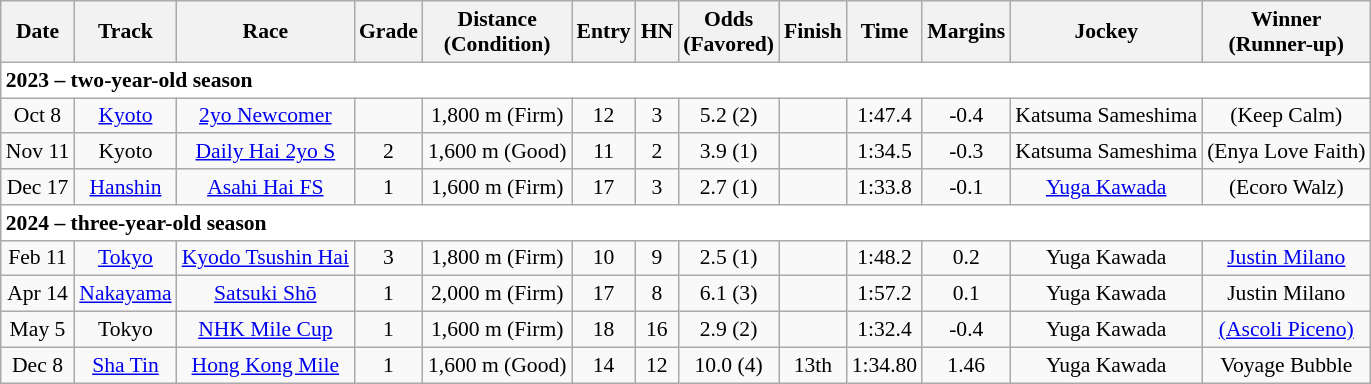<table class="wikitable" style="border-collapse: collapse; font-size: 90%; text-align: center; white-space: nowrap">
<tr>
<th>Date</th>
<th nowrap="">Track</th>
<th>Race</th>
<th>Grade</th>
<th>Distance<br>(Condition)</th>
<th>Entry</th>
<th>HN</th>
<th>Odds<br>(Favored)</th>
<th>Finish</th>
<th>Time</th>
<th>Margins</th>
<th>Jockey</th>
<th>Winner<br>(Runner-up)</th>
</tr>
<tr style="background-color:white">
<td colspan="13" align="left"><strong>2023 – two-year-old season</strong></td>
</tr>
<tr>
<td>Oct 8</td>
<td><a href='#'>Kyoto</a></td>
<td><a href='#'>2yo Newcomer</a></td>
<td></td>
<td>1,800 m (Firm)</td>
<td>12</td>
<td>3</td>
<td>5.2 (2)</td>
<td></td>
<td>1:47.4</td>
<td>-0.4</td>
<td>Katsuma Sameshima</td>
<td>(Keep Calm)</td>
</tr>
<tr>
<td>Nov 11</td>
<td>Kyoto</td>
<td><a href='#'>Daily Hai 2yo S</a></td>
<td>2</td>
<td>1,600 m (Good)</td>
<td>11</td>
<td>2</td>
<td>3.9 (1)</td>
<td></td>
<td>1:34.5</td>
<td>-0.3</td>
<td>Katsuma Sameshima</td>
<td>(Enya Love Faith)</td>
</tr>
<tr>
<td>Dec 17</td>
<td><a href='#'>Hanshin</a></td>
<td><a href='#'>Asahi Hai FS</a></td>
<td>1</td>
<td>1,600 m (Firm)</td>
<td>17</td>
<td>3</td>
<td>2.7 (1)</td>
<td></td>
<td>1:33.8</td>
<td>-0.1</td>
<td><a href='#'>Yuga Kawada</a></td>
<td>(Ecoro Walz)</td>
</tr>
<tr style="background-color:white">
<td colspan="13" align="left"><strong>2024 – three-year-old season</strong></td>
</tr>
<tr>
<td>Feb 11</td>
<td><a href='#'>Tokyo</a></td>
<td><a href='#'>Kyodo Tsushin Hai</a></td>
<td>3</td>
<td>1,800 m (Firm)</td>
<td>10</td>
<td>9</td>
<td>2.5 (1)</td>
<td></td>
<td>1:48.2</td>
<td>0.2</td>
<td>Yuga Kawada</td>
<td><a href='#'>Justin Milano</a></td>
</tr>
<tr>
<td>Apr 14</td>
<td><a href='#'>Nakayama</a></td>
<td><a href='#'>Satsuki Shō</a></td>
<td>1</td>
<td>2,000 m (Firm)</td>
<td>17</td>
<td>8</td>
<td>6.1 (3)</td>
<td></td>
<td>1:57.2</td>
<td>0.1</td>
<td>Yuga Kawada</td>
<td>Justin Milano</td>
</tr>
<tr>
<td>May 5</td>
<td>Tokyo</td>
<td><a href='#'>NHK Mile Cup</a></td>
<td>1</td>
<td>1,600 m (Firm)</td>
<td>18</td>
<td>16</td>
<td>2.9 (2)</td>
<td></td>
<td>1:32.4</td>
<td>-0.4</td>
<td>Yuga Kawada</td>
<td><a href='#'>(Ascoli Piceno)</a></td>
</tr>
<tr>
<td>Dec 8</td>
<td><a href='#'>Sha Tin</a></td>
<td><a href='#'>Hong Kong Mile</a></td>
<td>1</td>
<td>1,600 m (Good)</td>
<td>14</td>
<td>12</td>
<td>10.0 (4)</td>
<td>13th</td>
<td>1:34.80</td>
<td>1.46</td>
<td>Yuga Kawada</td>
<td>Voyage Bubble</td>
</tr>
</table>
